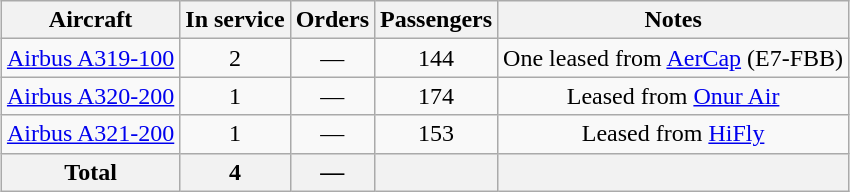<table class="wikitable" style="border-collapse:collapse;text-align:center;margin:auto;">
<tr>
<th align=centre>Aircraft</th>
<th align=centre>In service</th>
<th align=centre>Orders</th>
<th align=centre>Passengers</th>
<th align=centre>Notes</th>
</tr>
<tr>
<td><a href='#'>Airbus A319-100</a></td>
<td>2</td>
<td>—</td>
<td>144</td>
<td>One leased from <a href='#'>AerCap</a> (E7-FBB)</td>
</tr>
<tr>
<td><a href='#'>Airbus A320-200</a></td>
<td>1</td>
<td>—</td>
<td>174</td>
<td>Leased from <a href='#'>Onur Air</a></td>
</tr>
<tr>
<td><a href='#'>Airbus A321-200</a></td>
<td>1</td>
<td>—</td>
<td>153</td>
<td>Leased from <a href='#'>HiFly</a></td>
</tr>
<tr>
<th>Total</th>
<th>4</th>
<th>—</th>
<th></th>
<th></th>
</tr>
</table>
